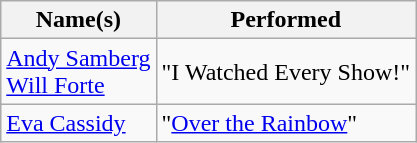<table class="wikitable sortable">
<tr>
<th>Name(s)</th>
<th>Performed</th>
</tr>
<tr>
<td><a href='#'>Andy Samberg</a><br><a href='#'>Will Forte</a></td>
<td>"I Watched Every Show!"</td>
</tr>
<tr>
<td><a href='#'>Eva Cassidy</a></td>
<td>"<a href='#'>Over the Rainbow</a>"</td>
</tr>
</table>
